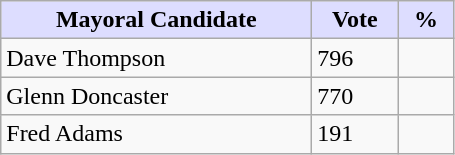<table class="wikitable">
<tr>
<th style="background:#ddf; width:200px;">Mayoral Candidate </th>
<th style="background:#ddf; width:50px;">Vote</th>
<th style="background:#ddf; width:30px;">%</th>
</tr>
<tr>
<td>Dave Thompson</td>
<td>796</td>
<td></td>
</tr>
<tr>
<td>Glenn Doncaster</td>
<td>770</td>
<td></td>
</tr>
<tr>
<td>Fred Adams</td>
<td>191</td>
<td></td>
</tr>
</table>
